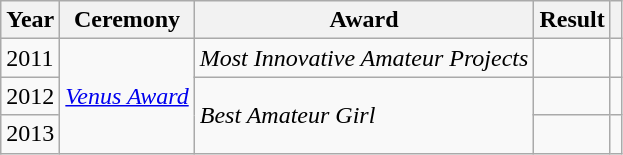<table class="wikitable">
<tr>
<th>Year</th>
<th>Ceremony</th>
<th>Award</th>
<th>Result</th>
<th></th>
</tr>
<tr>
<td>2011</td>
<td rowspan="3"><em><a href='#'>Venus Award</a></em></td>
<td><em>Most Innovative Amateur Projects</em></td>
<td></td>
<td></td>
</tr>
<tr>
<td>2012</td>
<td rowspan="2"><em>Best Amateur Girl</em></td>
<td></td>
<td></td>
</tr>
<tr>
<td>2013</td>
<td></td>
<td></td>
</tr>
</table>
